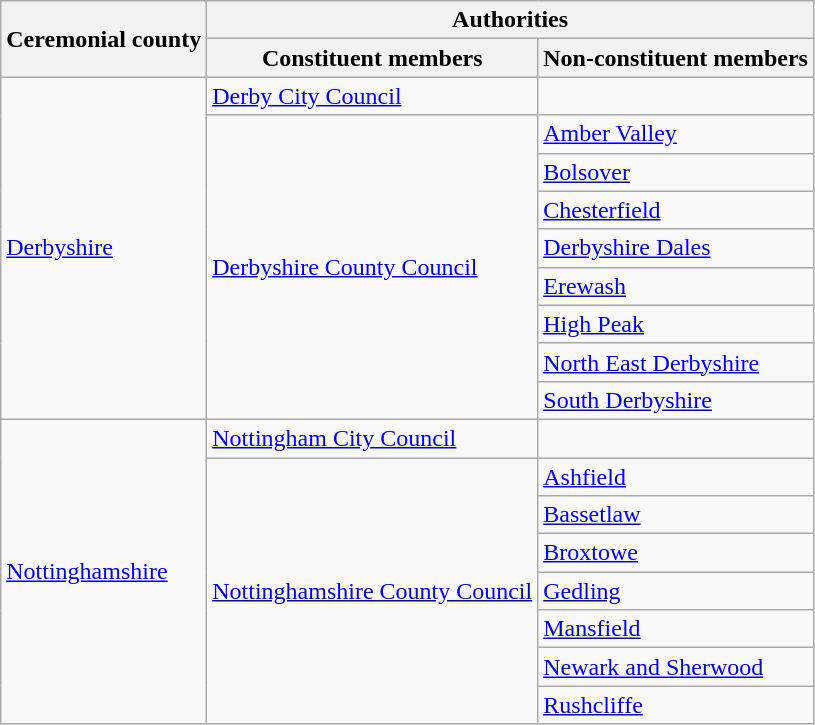<table class="wikitable center" style="text-align:left;">
<tr>
<th rowspan=2 scope=col>Ceremonial county</th>
<th scope=col colspan=2>Authorities</th>
</tr>
<tr>
<th>Constituent members</th>
<th>Non-constituent members</th>
</tr>
<tr>
<td rowspan=9><a href='#'>Derbyshire</a></td>
<td><a href='#'>Derby City Council</a></td>
<td></td>
</tr>
<tr>
<td rowspan=8><a href='#'>Derbyshire County Council</a></td>
<td><a href='#'>Amber Valley</a></td>
</tr>
<tr>
<td><a href='#'>Bolsover</a></td>
</tr>
<tr>
<td><a href='#'>Chesterfield</a></td>
</tr>
<tr>
<td><a href='#'>Derbyshire Dales</a></td>
</tr>
<tr>
<td><a href='#'>Erewash</a></td>
</tr>
<tr>
<td><a href='#'>High Peak</a></td>
</tr>
<tr>
<td><a href='#'>North East Derbyshire</a></td>
</tr>
<tr>
<td><a href='#'>South Derbyshire</a></td>
</tr>
<tr>
<td rowspan=8><a href='#'>Nottinghamshire</a></td>
<td><a href='#'>Nottingham City Council</a></td>
<td></td>
</tr>
<tr>
<td rowspan=7><a href='#'>Nottinghamshire County Council</a></td>
<td><a href='#'>Ashfield</a></td>
</tr>
<tr>
<td><a href='#'>Bassetlaw</a></td>
</tr>
<tr>
<td><a href='#'>Broxtowe</a></td>
</tr>
<tr>
<td><a href='#'>Gedling</a></td>
</tr>
<tr>
<td><a href='#'>Mansfield</a></td>
</tr>
<tr>
<td><a href='#'>Newark and Sherwood</a></td>
</tr>
<tr>
<td><a href='#'>Rushcliffe</a></td>
</tr>
</table>
